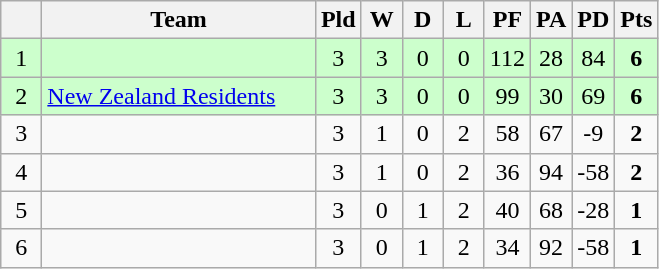<table class="wikitable" style="text-align:center;">
<tr>
<th width=20 abbr="Position"></th>
<th width=175>Team</th>
<th width=20 abbr="Played">Pld</th>
<th width=20 abbr="Won">W</th>
<th width=20 abbr="Drawn">D</th>
<th width=20 abbr="Lost">L</th>
<th width=20 abbr="Points for">PF</th>
<th width=20 abbr="Points against">PA</th>
<th width=20 abbr="Points difference">PD</th>
<th width=20 abbr="Points">Pts</th>
</tr>
<tr style="background: #ccffcc;">
<td>1</td>
<td style="text-align:left;"></td>
<td>3</td>
<td>3</td>
<td>0</td>
<td>0</td>
<td>112</td>
<td>28</td>
<td>84</td>
<td><strong>6</strong></td>
</tr>
<tr style="background: #ccffcc;">
<td>2</td>
<td style="text-align:left;"> <a href='#'>New Zealand Residents</a></td>
<td>3</td>
<td>3</td>
<td>0</td>
<td>0</td>
<td>99</td>
<td>30</td>
<td>69</td>
<td><strong>6</strong></td>
</tr>
<tr>
<td>3</td>
<td style="text-align:left;"></td>
<td>3</td>
<td>1</td>
<td>0</td>
<td>2</td>
<td>58</td>
<td>67</td>
<td>-9</td>
<td><strong>2</strong></td>
</tr>
<tr>
<td>4</td>
<td style="text-align:left;"></td>
<td>3</td>
<td>1</td>
<td>0</td>
<td>2</td>
<td>36</td>
<td>94</td>
<td>-58</td>
<td><strong>2</strong></td>
</tr>
<tr>
<td>5</td>
<td style="text-align:left;"></td>
<td>3</td>
<td>0</td>
<td>1</td>
<td>2</td>
<td>40</td>
<td>68</td>
<td>-28</td>
<td><strong>1</strong></td>
</tr>
<tr>
<td>6</td>
<td style="text-align:left;"></td>
<td>3</td>
<td>0</td>
<td>1</td>
<td>2</td>
<td>34</td>
<td>92</td>
<td>-58</td>
<td><strong>1</strong></td>
</tr>
</table>
